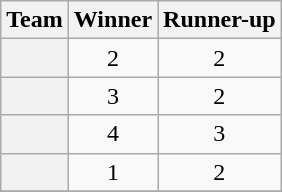<table class="wikitable plainrowheaders sortable" style="text-align:center">
<tr>
<th>Team</th>
<th>Winner</th>
<th>Runner-up</th>
</tr>
<tr>
<th scope="row"></th>
<td>2</td>
<td>2</td>
</tr>
<tr>
<th scope="row"></th>
<td>3</td>
<td>2</td>
</tr>
<tr>
<th scope="row"></th>
<td>4</td>
<td>3</td>
</tr>
<tr>
<th scope="row"></th>
<td>1</td>
<td>2</td>
</tr>
<tr>
</tr>
</table>
